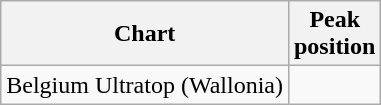<table class="wikitable">
<tr>
<th>Chart</th>
<th>Peak<br>position</th>
</tr>
<tr>
<td>Belgium Ultratop (Wallonia)</td>
<td></td>
</tr>
</table>
